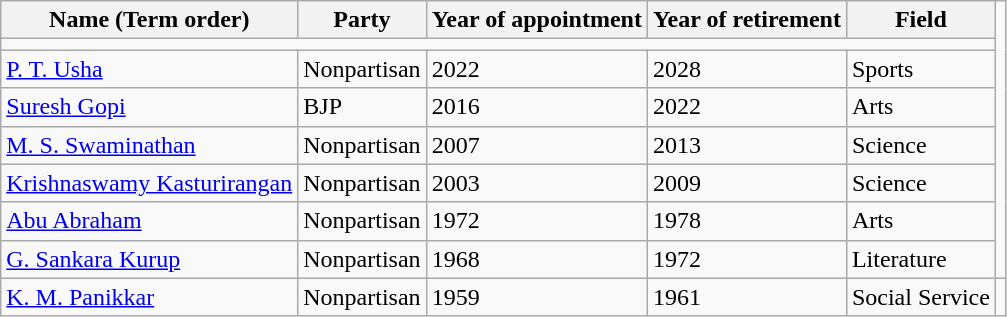<table class="wikitable sortable">
<tr>
<th>Name (Term order)</th>
<th>Party</th>
<th>Year of appointment</th>
<th>Year of retirement</th>
<th>Field</th>
</tr>
<tr>
<td colspan="5"></td>
</tr>
<tr>
<td><a href='#'>P. T. Usha</a></td>
<td>Nonpartisan</td>
<td>2022</td>
<td>2028</td>
<td>Sports</td>
</tr>
<tr>
<td><a href='#'>Suresh Gopi</a></td>
<td>BJP</td>
<td>2016</td>
<td>2022</td>
<td>Arts</td>
</tr>
<tr>
<td><a href='#'>M. S. Swaminathan</a></td>
<td>Nonpartisan</td>
<td>2007</td>
<td>2013</td>
<td>Science</td>
</tr>
<tr>
<td><a href='#'>Krishnaswamy Kasturirangan</a></td>
<td>Nonpartisan</td>
<td>2003</td>
<td>2009</td>
<td>Science</td>
</tr>
<tr>
<td><a href='#'>Abu Abraham</a></td>
<td>Nonpartisan</td>
<td>1972</td>
<td>1978</td>
<td>Arts</td>
</tr>
<tr>
<td><a href='#'>G. Sankara Kurup</a></td>
<td>Nonpartisan</td>
<td>1968</td>
<td>1972</td>
<td>Literature</td>
</tr>
<tr>
<td><a href='#'>K. M. Panikkar</a></td>
<td>Nonpartisan</td>
<td>1959</td>
<td>1961</td>
<td>Social Service</td>
<td colspan="5"></td>
</tr>
</table>
